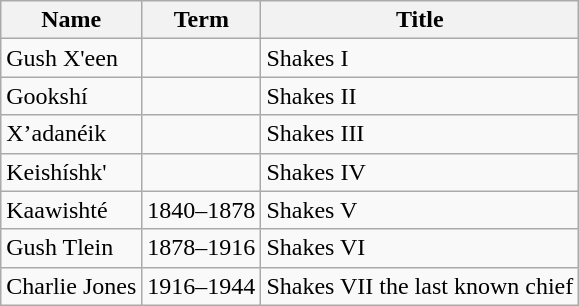<table class=wikitable>
<tr>
<th>Name</th>
<th>Term</th>
<th>Title</th>
</tr>
<tr>
<td>Gush X'een</td>
<td></td>
<td>Shakes I</td>
</tr>
<tr>
<td>Gookshí</td>
<td></td>
<td>Shakes II</td>
</tr>
<tr>
<td>X’adanéik</td>
<td></td>
<td>Shakes III</td>
</tr>
<tr>
<td>Keishíshk'</td>
<td></td>
<td>Shakes IV</td>
</tr>
<tr>
<td>Kaawishté</td>
<td>1840–1878</td>
<td>Shakes V</td>
</tr>
<tr>
<td>Gush Tlein</td>
<td>1878–1916</td>
<td>Shakes VI</td>
</tr>
<tr>
<td>Charlie Jones</td>
<td>1916–1944</td>
<td>Shakes VII the last known chief</td>
</tr>
</table>
